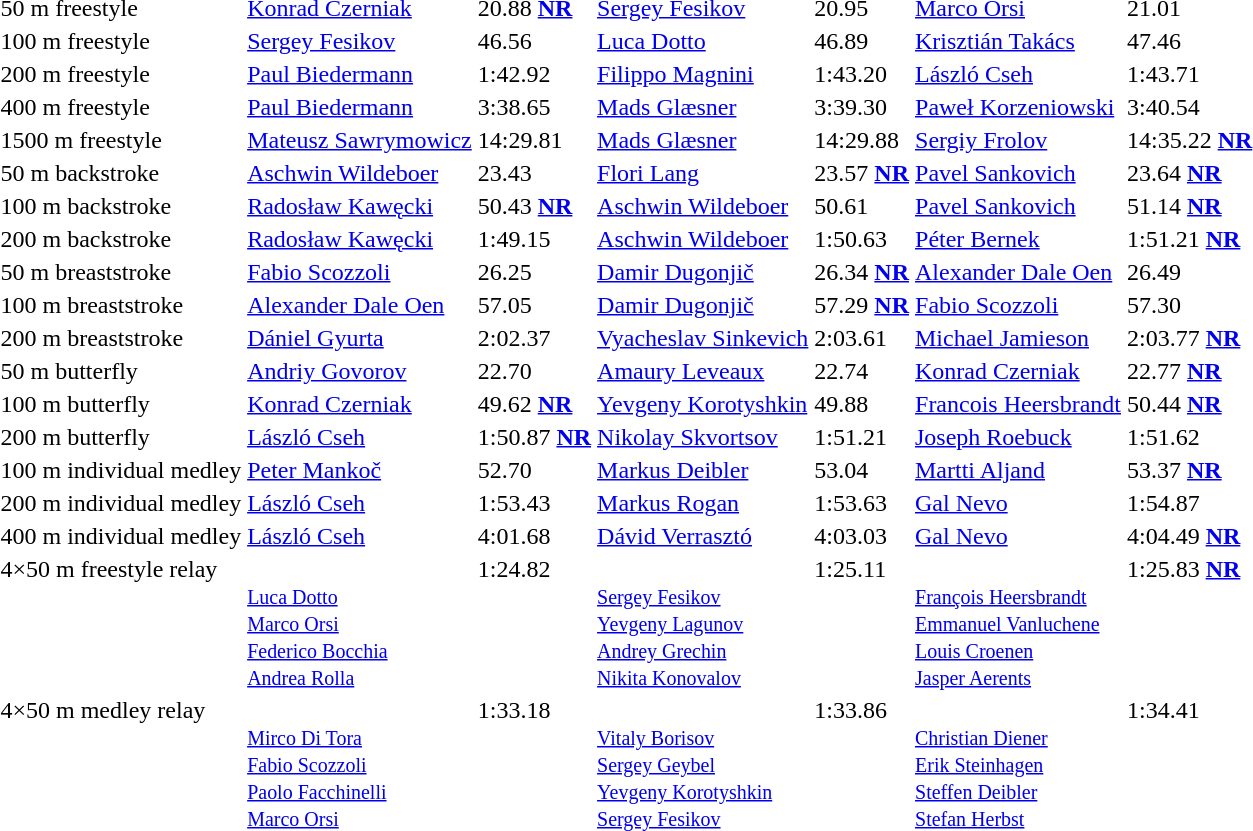<table>
<tr valign="top">
<td>50 m freestyle</td>
<td><a href='#'>Konrad Czerniak</a><br><small></small></td>
<td>20.88 <strong><a href='#'>NR</a></strong></td>
<td><a href='#'>Sergey Fesikov</a><br><small></small></td>
<td>20.95</td>
<td><a href='#'>Marco Orsi</a> <br><small></small></td>
<td>21.01</td>
</tr>
<tr valign="top">
<td>100 m freestyle</td>
<td><a href='#'>Sergey Fesikov</a><br><small></small></td>
<td>46.56</td>
<td><a href='#'>Luca Dotto</a><br><small></small></td>
<td>46.89</td>
<td><a href='#'>Krisztián Takács</a> <br><small></small></td>
<td>47.46</td>
</tr>
<tr valign="top">
<td>200 m freestyle</td>
<td><a href='#'>Paul Biedermann</a><br><small></small></td>
<td>1:42.92</td>
<td><a href='#'>Filippo Magnini</a><br><small></small></td>
<td>1:43.20</td>
<td><a href='#'>László Cseh</a><br><small></small></td>
<td>1:43.71</td>
</tr>
<tr valign="top">
<td>400 m freestyle</td>
<td><a href='#'>Paul Biedermann</a><br><small></small></td>
<td>3:38.65</td>
<td><a href='#'>Mads Glæsner</a><br><small></small></td>
<td>3:39.30</td>
<td><a href='#'>Paweł Korzeniowski</a><br><small></small></td>
<td>3:40.54</td>
</tr>
<tr valign="top">
<td>1500 m freestyle</td>
<td><a href='#'>Mateusz Sawrymowicz</a><br><small></small></td>
<td>14:29.81</td>
<td><a href='#'>Mads Glæsner</a><br><small></small></td>
<td>14:29.88</td>
<td><a href='#'>Sergiy Frolov</a><br><small></small></td>
<td>14:35.22 <strong><a href='#'>NR</a></strong></td>
</tr>
<tr valign="top">
<td>50 m backstroke</td>
<td><a href='#'>Aschwin Wildeboer</a><br><small></small></td>
<td>23.43</td>
<td><a href='#'>Flori Lang</a><br><small></small></td>
<td>23.57 <strong><a href='#'>NR</a></strong></td>
<td><a href='#'>Pavel Sankovich</a><br><small></small></td>
<td>23.64 <strong><a href='#'>NR</a></strong></td>
</tr>
<tr valign="top">
<td>100 m backstroke</td>
<td><a href='#'>Radosław Kawęcki</a><br><small></small></td>
<td>50.43 <strong><a href='#'>NR</a></strong></td>
<td><a href='#'>Aschwin Wildeboer</a><br><small></small></td>
<td>50.61</td>
<td><a href='#'>Pavel Sankovich</a><br><small></small></td>
<td>51.14 <strong><a href='#'>NR</a></strong></td>
</tr>
<tr valign="top">
<td>200 m backstroke</td>
<td><a href='#'>Radosław Kawęcki</a><br><small></small></td>
<td>1:49.15</td>
<td><a href='#'>Aschwin Wildeboer</a><br><small></small></td>
<td>1:50.63</td>
<td><a href='#'>Péter Bernek</a><br><small></small></td>
<td>1:51.21 <strong><a href='#'>NR</a></strong></td>
</tr>
<tr valign="top">
<td>50 m breaststroke</td>
<td><a href='#'>Fabio Scozzoli</a><br><small></small></td>
<td>26.25</td>
<td><a href='#'>Damir Dugonjič</a><br><small></small></td>
<td>26.34 <strong><a href='#'>NR</a></strong></td>
<td><a href='#'>Alexander Dale Oen</a><br><small></small></td>
<td>26.49</td>
</tr>
<tr valign="top">
<td>100 m breaststroke</td>
<td><a href='#'>Alexander Dale Oen</a><br><small></small></td>
<td>57.05</td>
<td><a href='#'>Damir Dugonjič</a><br><small></small></td>
<td>57.29 <strong><a href='#'>NR</a></strong></td>
<td><a href='#'>Fabio Scozzoli</a><br><small></small></td>
<td>57.30</td>
</tr>
<tr valign="top">
<td>200 m breaststroke</td>
<td><a href='#'>Dániel Gyurta</a><br><small></small></td>
<td>2:02.37</td>
<td><a href='#'>Vyacheslav Sinkevich</a><br><small></small></td>
<td>2:03.61</td>
<td><a href='#'>Michael Jamieson</a><br><small></small></td>
<td>2:03.77 <strong><a href='#'>NR</a></strong></td>
</tr>
<tr valign="top">
<td>50 m butterfly</td>
<td><a href='#'>Andriy Govorov</a><br><small></small></td>
<td>22.70</td>
<td><a href='#'>Amaury Leveaux</a><br><small></small></td>
<td>22.74</td>
<td><a href='#'>Konrad Czerniak</a> <br><small></small></td>
<td>22.77 <strong><a href='#'>NR</a></strong></td>
</tr>
<tr valign="top">
<td>100 m butterfly</td>
<td><a href='#'>Konrad Czerniak</a><br><small></small></td>
<td>49.62 <strong><a href='#'>NR</a></strong></td>
<td><a href='#'>Yevgeny Korotyshkin</a><br><small></small></td>
<td>49.88</td>
<td><a href='#'>Francois Heersbrandt</a> <br><small></small></td>
<td>50.44 <strong><a href='#'>NR</a></strong></td>
</tr>
<tr valign="top">
<td>200 m butterfly</td>
<td><a href='#'>László Cseh</a><br><small></small></td>
<td>1:50.87 <strong><a href='#'>NR</a></strong></td>
<td><a href='#'>Nikolay Skvortsov</a><br><small></small></td>
<td>1:51.21</td>
<td><a href='#'>Joseph Roebuck</a> <br><small></small></td>
<td>1:51.62</td>
</tr>
<tr valign="top">
<td>100 m individual medley</td>
<td><a href='#'>Peter Mankoč</a><br><small></small></td>
<td>52.70</td>
<td><a href='#'>Markus Deibler</a><br><small></small></td>
<td>53.04</td>
<td><a href='#'>Martti Aljand</a><br><small></small></td>
<td>53.37 <strong><a href='#'>NR</a></strong></td>
</tr>
<tr valign="top">
<td>200 m individual medley</td>
<td><a href='#'>László Cseh</a><br><small></small></td>
<td>1:53.43</td>
<td><a href='#'>Markus Rogan</a><br><small></small></td>
<td>1:53.63</td>
<td><a href='#'>Gal Nevo</a><br><small></small></td>
<td>1:54.87</td>
</tr>
<tr valign="top">
<td>400 m individual medley</td>
<td><a href='#'>László Cseh</a><br><small></small></td>
<td>4:01.68</td>
<td><a href='#'>Dávid Verrasztó</a><br><small></small></td>
<td>4:03.03</td>
<td><a href='#'>Gal Nevo</a><br><small></small></td>
<td>4:04.49 <strong><a href='#'>NR</a></strong></td>
</tr>
<tr valign="top">
<td>4×50 m freestyle relay</td>
<td><br><small><a href='#'>Luca Dotto</a><br><a href='#'>Marco Orsi</a><br><a href='#'>Federico Bocchia</a><br><a href='#'>Andrea Rolla</a></small></td>
<td>1:24.82</td>
<td><br><small><a href='#'>Sergey Fesikov</a><br><a href='#'>Yevgeny Lagunov</a><br><a href='#'>Andrey Grechin</a><br><a href='#'>Nikita Konovalov</a></small></td>
<td>1:25.11</td>
<td><br><small><a href='#'>François Heersbrandt</a><br><a href='#'>Emmanuel Vanluchene</a><br><a href='#'>Louis Croenen</a><br><a href='#'>Jasper Aerents</a></small></td>
<td>1:25.83 <strong><a href='#'>NR</a></strong></td>
</tr>
<tr valign="top">
<td>4×50 m medley relay</td>
<td><br><small><a href='#'>Mirco Di Tora</a><br><a href='#'>Fabio Scozzoli</a><br><a href='#'>Paolo Facchinelli</a><br><a href='#'>Marco Orsi</a></small></td>
<td>1:33.18</td>
<td><br><small><a href='#'>Vitaly Borisov</a><br><a href='#'>Sergey Geybel</a><br><a href='#'>Yevgeny Korotyshkin</a><br><a href='#'>Sergey Fesikov</a></small></td>
<td>1:33.86</td>
<td><br><small><a href='#'>Christian Diener</a><br><a href='#'>Erik Steinhagen</a><br><a href='#'>Steffen Deibler</a><br><a href='#'>Stefan Herbst</a></small></td>
<td>1:34.41</td>
</tr>
</table>
